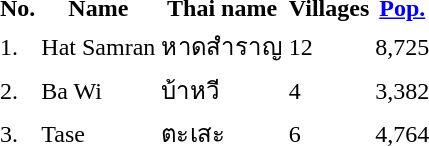<table>
<tr valign=top>
<td><br><table>
<tr>
<th>No.</th>
<th>Name</th>
<th>Thai name</th>
<th>Villages</th>
<th><a href='#'>Pop.</a></th>
</tr>
<tr>
<td>1.</td>
<td>Hat Samran</td>
<td>หาดสำราญ</td>
<td>12</td>
<td>8,725</td>
<td></td>
</tr>
<tr>
<td>2.</td>
<td>Ba Wi</td>
<td>บ้าหวี</td>
<td>4</td>
<td>3,382</td>
<td></td>
</tr>
<tr>
<td>3.</td>
<td>Tase</td>
<td>ตะเสะ</td>
<td>6</td>
<td>4,764</td>
<td></td>
</tr>
</table>
</td>
<td> </td>
</tr>
</table>
